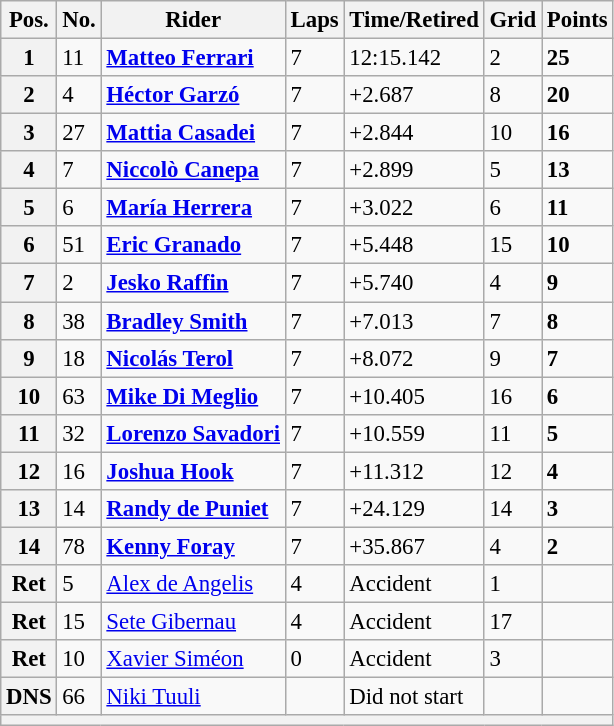<table class="wikitable" style="font-size: 95%;">
<tr>
<th>Pos.</th>
<th>No.</th>
<th>Rider</th>
<th>Laps</th>
<th>Time/Retired</th>
<th>Grid</th>
<th>Points</th>
</tr>
<tr>
<th>1</th>
<td>11</td>
<td> <strong><a href='#'>Matteo Ferrari</a></strong></td>
<td>7</td>
<td>12:15.142</td>
<td>2</td>
<td><strong>25</strong></td>
</tr>
<tr>
<th>2</th>
<td>4</td>
<td> <strong><a href='#'>Héctor Garzó</a></strong></td>
<td>7</td>
<td>+2.687</td>
<td>8</td>
<td><strong>20</strong></td>
</tr>
<tr>
<th>3</th>
<td>27</td>
<td> <strong><a href='#'>Mattia Casadei</a></strong></td>
<td>7</td>
<td>+2.844</td>
<td>10</td>
<td><strong>16</strong></td>
</tr>
<tr>
<th>4</th>
<td>7</td>
<td> <strong><a href='#'>Niccolò Canepa</a></strong></td>
<td>7</td>
<td>+2.899</td>
<td>5</td>
<td><strong>13</strong></td>
</tr>
<tr>
<th>5</th>
<td>6</td>
<td> <strong><a href='#'>María Herrera</a></strong></td>
<td>7</td>
<td>+3.022</td>
<td>6</td>
<td><strong>11</strong></td>
</tr>
<tr>
<th>6</th>
<td>51</td>
<td> <strong><a href='#'>Eric Granado</a></strong></td>
<td>7</td>
<td>+5.448</td>
<td>15</td>
<td><strong>10</strong></td>
</tr>
<tr>
<th>7</th>
<td>2</td>
<td> <strong><a href='#'>Jesko Raffin</a></strong></td>
<td>7</td>
<td>+5.740</td>
<td>4</td>
<td><strong>9</strong></td>
</tr>
<tr>
<th>8</th>
<td>38</td>
<td> <strong><a href='#'>Bradley Smith</a></strong></td>
<td>7</td>
<td>+7.013</td>
<td>7</td>
<td><strong>8</strong></td>
</tr>
<tr>
<th>9</th>
<td>18</td>
<td> <strong><a href='#'>Nicolás Terol</a></strong></td>
<td>7</td>
<td>+8.072</td>
<td>9</td>
<td><strong>7</strong></td>
</tr>
<tr>
<th>10</th>
<td>63</td>
<td> <strong><a href='#'>Mike Di Meglio</a></strong></td>
<td>7</td>
<td>+10.405</td>
<td>16</td>
<td><strong>6</strong></td>
</tr>
<tr>
<th>11</th>
<td>32</td>
<td> <strong><a href='#'>Lorenzo Savadori</a></strong></td>
<td>7</td>
<td>+10.559</td>
<td>11</td>
<td><strong>5</strong></td>
</tr>
<tr>
<th>12</th>
<td>16</td>
<td> <strong><a href='#'>Joshua Hook</a></strong></td>
<td>7</td>
<td>+11.312</td>
<td>12</td>
<td><strong>4</strong></td>
</tr>
<tr>
<th>13</th>
<td>14</td>
<td> <strong><a href='#'>Randy de Puniet</a></strong></td>
<td>7</td>
<td>+24.129</td>
<td>14</td>
<td><strong>3</strong></td>
</tr>
<tr>
<th>14</th>
<td>78</td>
<td> <strong><a href='#'>Kenny Foray</a></strong></td>
<td>7</td>
<td>+35.867</td>
<td>4</td>
<td><strong>2</strong></td>
</tr>
<tr>
<th>Ret</th>
<td>5</td>
<td> <a href='#'>Alex de Angelis</a></td>
<td>4</td>
<td>Accident</td>
<td>1</td>
<td></td>
</tr>
<tr>
<th>Ret</th>
<td>15</td>
<td> <a href='#'>Sete Gibernau</a></td>
<td>4</td>
<td>Accident</td>
<td>17</td>
<td></td>
</tr>
<tr>
<th>Ret</th>
<td>10</td>
<td> <a href='#'>Xavier Siméon</a></td>
<td>0</td>
<td>Accident</td>
<td>3</td>
<td></td>
</tr>
<tr>
<th>DNS</th>
<td>66</td>
<td> <a href='#'>Niki Tuuli</a></td>
<td></td>
<td>Did not start</td>
<td></td>
<td></td>
</tr>
<tr>
<th colspan=7></th>
</tr>
</table>
